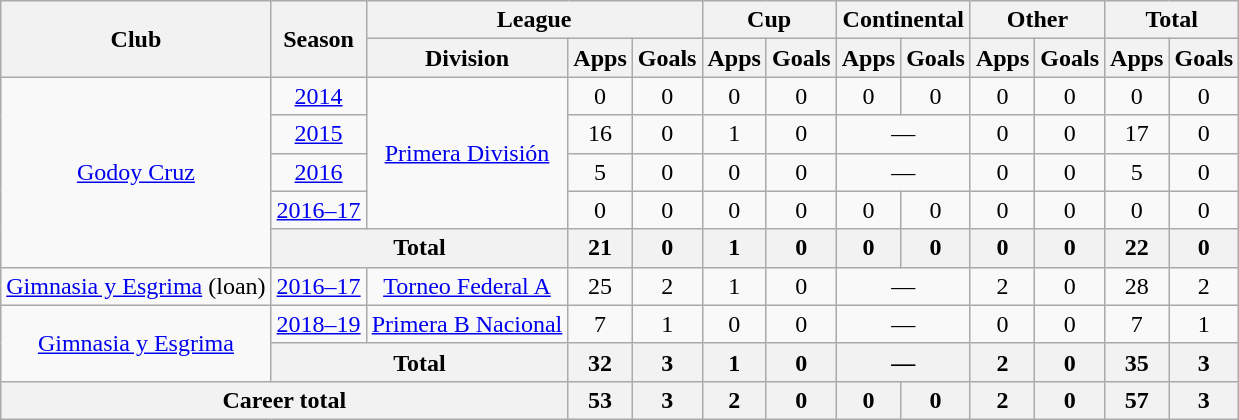<table class="wikitable" style="text-align:center">
<tr>
<th rowspan="2">Club</th>
<th rowspan="2">Season</th>
<th colspan="3">League</th>
<th colspan="2">Cup</th>
<th colspan="2">Continental</th>
<th colspan="2">Other</th>
<th colspan="2">Total</th>
</tr>
<tr>
<th>Division</th>
<th>Apps</th>
<th>Goals</th>
<th>Apps</th>
<th>Goals</th>
<th>Apps</th>
<th>Goals</th>
<th>Apps</th>
<th>Goals</th>
<th>Apps</th>
<th>Goals</th>
</tr>
<tr>
<td rowspan="5"><a href='#'>Godoy Cruz</a></td>
<td><a href='#'>2014</a></td>
<td rowspan="4"><a href='#'>Primera División</a></td>
<td>0</td>
<td>0</td>
<td>0</td>
<td>0</td>
<td>0</td>
<td>0</td>
<td>0</td>
<td>0</td>
<td>0</td>
<td>0</td>
</tr>
<tr>
<td><a href='#'>2015</a></td>
<td>16</td>
<td>0</td>
<td>1</td>
<td>0</td>
<td colspan="2">—</td>
<td>0</td>
<td>0</td>
<td>17</td>
<td>0</td>
</tr>
<tr>
<td><a href='#'>2016</a></td>
<td>5</td>
<td>0</td>
<td>0</td>
<td>0</td>
<td colspan="2">—</td>
<td>0</td>
<td>0</td>
<td>5</td>
<td>0</td>
</tr>
<tr>
<td><a href='#'>2016–17</a></td>
<td>0</td>
<td>0</td>
<td>0</td>
<td>0</td>
<td>0</td>
<td>0</td>
<td>0</td>
<td>0</td>
<td>0</td>
<td>0</td>
</tr>
<tr>
<th colspan="2">Total</th>
<th>21</th>
<th>0</th>
<th>1</th>
<th>0</th>
<th>0</th>
<th>0</th>
<th>0</th>
<th>0</th>
<th>22</th>
<th>0</th>
</tr>
<tr>
<td rowspan="1"><a href='#'>Gimnasia y Esgrima</a> (loan)</td>
<td><a href='#'>2016–17</a></td>
<td rowspan="1"><a href='#'>Torneo Federal A</a></td>
<td>25</td>
<td>2</td>
<td>1</td>
<td>0</td>
<td colspan="2">—</td>
<td>2</td>
<td>0</td>
<td>28</td>
<td>2</td>
</tr>
<tr>
<td rowspan="2"><a href='#'>Gimnasia y Esgrima</a></td>
<td><a href='#'>2018–19</a></td>
<td rowspan="1"><a href='#'>Primera B Nacional</a></td>
<td>7</td>
<td>1</td>
<td>0</td>
<td>0</td>
<td colspan="2">—</td>
<td>0</td>
<td>0</td>
<td>7</td>
<td>1</td>
</tr>
<tr>
<th colspan="2">Total</th>
<th>32</th>
<th>3</th>
<th>1</th>
<th>0</th>
<th colspan="2">—</th>
<th>2</th>
<th>0</th>
<th>35</th>
<th>3</th>
</tr>
<tr>
<th colspan="3">Career total</th>
<th>53</th>
<th>3</th>
<th>2</th>
<th>0</th>
<th>0</th>
<th>0</th>
<th>2</th>
<th>0</th>
<th>57</th>
<th>3</th>
</tr>
</table>
